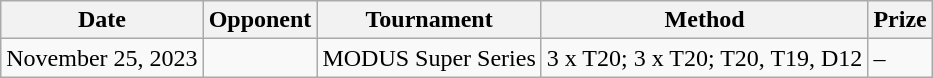<table class="wikitable">
<tr>
<th>Date</th>
<th>Opponent</th>
<th>Tournament</th>
<th>Method</th>
<th>Prize</th>
</tr>
<tr>
<td>November 25, 2023</td>
<td></td>
<td>MODUS Super Series</td>
<td>3 x T20; 3 x T20; T20, T19, D12</td>
<td>–</td>
</tr>
</table>
